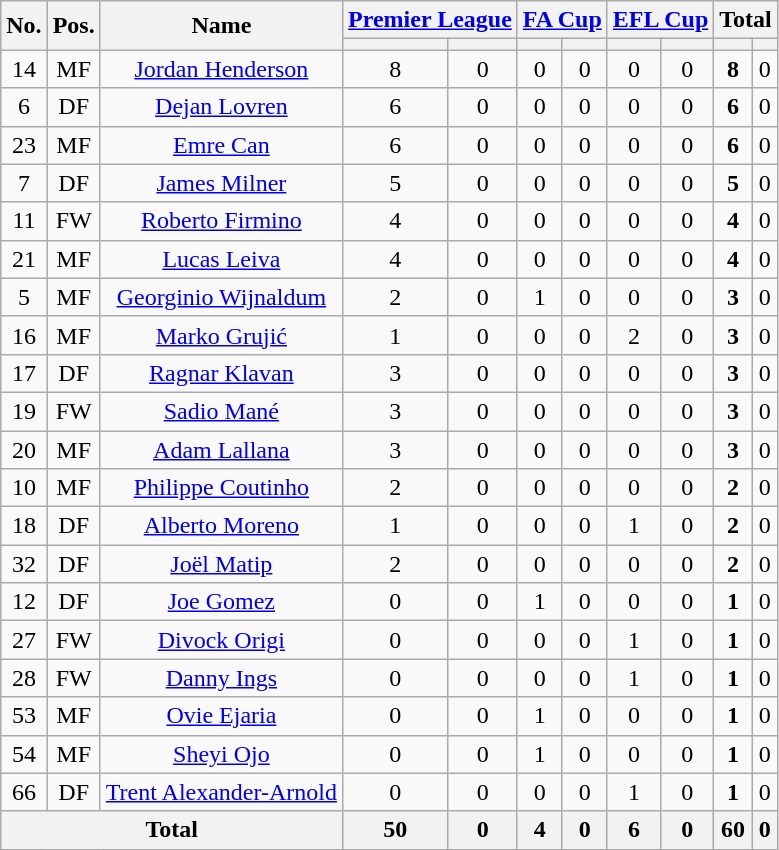<table class="wikitable sortable" style="text-align: center;">
<tr>
<th rowspan="2">No.</th>
<th rowspan="2">Pos.</th>
<th rowspan="2">Name</th>
<th colspan="2"><a href='#'>Premier League</a></th>
<th colspan="2"><a href='#'>FA Cup</a></th>
<th colspan="2"><a href='#'>EFL Cup</a></th>
<th colspan="2">Total</th>
</tr>
<tr>
<th></th>
<th></th>
<th></th>
<th></th>
<th></th>
<th></th>
<th></th>
<th></th>
</tr>
<tr>
<td>14</td>
<td>MF</td>
<td><a href='#'>Jordan Henderson</a></td>
<td>8</td>
<td>0</td>
<td>0</td>
<td>0</td>
<td>0</td>
<td>0</td>
<td><strong>8</strong></td>
<td>0</td>
</tr>
<tr>
<td>6</td>
<td>DF</td>
<td><a href='#'>Dejan Lovren</a></td>
<td>6</td>
<td>0</td>
<td>0</td>
<td>0</td>
<td>0</td>
<td>0</td>
<td><strong>6</strong></td>
<td>0</td>
</tr>
<tr>
<td>23</td>
<td>MF</td>
<td><a href='#'>Emre Can</a></td>
<td>6</td>
<td>0</td>
<td>0</td>
<td>0</td>
<td>0</td>
<td>0</td>
<td><strong>6</strong></td>
<td>0</td>
</tr>
<tr>
<td>7</td>
<td>DF</td>
<td><a href='#'>James Milner</a></td>
<td>5</td>
<td>0</td>
<td>0</td>
<td>0</td>
<td>0</td>
<td>0</td>
<td><strong>5</strong></td>
<td>0</td>
</tr>
<tr>
<td>11</td>
<td>FW</td>
<td><a href='#'>Roberto Firmino</a></td>
<td>4</td>
<td>0</td>
<td>0</td>
<td>0</td>
<td>0</td>
<td>0</td>
<td><strong>4</strong></td>
<td>0</td>
</tr>
<tr>
<td>21</td>
<td>MF</td>
<td><a href='#'>Lucas Leiva</a></td>
<td>4</td>
<td>0</td>
<td>0</td>
<td>0</td>
<td>0</td>
<td>0</td>
<td><strong>4</strong></td>
<td>0</td>
</tr>
<tr>
<td>5</td>
<td>MF</td>
<td><a href='#'>Georginio Wijnaldum</a></td>
<td>2</td>
<td>0</td>
<td>1</td>
<td>0</td>
<td>0</td>
<td>0</td>
<td><strong>3</strong></td>
<td>0</td>
</tr>
<tr>
<td>16</td>
<td>MF</td>
<td><a href='#'>Marko Grujić</a></td>
<td>1</td>
<td>0</td>
<td>0</td>
<td>0</td>
<td>2</td>
<td>0</td>
<td><strong>3</strong></td>
<td>0</td>
</tr>
<tr>
<td>17</td>
<td>DF</td>
<td><a href='#'>Ragnar Klavan</a></td>
<td>3</td>
<td>0</td>
<td>0</td>
<td>0</td>
<td>0</td>
<td>0</td>
<td><strong>3</strong></td>
<td>0</td>
</tr>
<tr>
<td>19</td>
<td>FW</td>
<td><a href='#'>Sadio Mané</a></td>
<td>3</td>
<td>0</td>
<td>0</td>
<td>0</td>
<td>0</td>
<td>0</td>
<td><strong>3</strong></td>
<td>0</td>
</tr>
<tr>
<td>20</td>
<td>MF</td>
<td><a href='#'>Adam Lallana</a></td>
<td>3</td>
<td>0</td>
<td>0</td>
<td>0</td>
<td>0</td>
<td>0</td>
<td><strong>3</strong></td>
<td>0</td>
</tr>
<tr>
<td>10</td>
<td>MF</td>
<td><a href='#'>Philippe Coutinho</a></td>
<td>2</td>
<td>0</td>
<td>0</td>
<td>0</td>
<td>0</td>
<td>0</td>
<td><strong>2</strong></td>
<td>0</td>
</tr>
<tr>
<td>18</td>
<td>DF</td>
<td><a href='#'>Alberto Moreno</a></td>
<td>1</td>
<td>0</td>
<td>0</td>
<td>0</td>
<td>1</td>
<td>0</td>
<td><strong>2</strong></td>
<td>0</td>
</tr>
<tr>
<td>32</td>
<td>DF</td>
<td><a href='#'>Joël Matip</a></td>
<td>2</td>
<td>0</td>
<td>0</td>
<td>0</td>
<td>0</td>
<td>0</td>
<td><strong>2</strong></td>
<td>0</td>
</tr>
<tr>
<td>12</td>
<td>DF</td>
<td><a href='#'>Joe Gomez</a></td>
<td>0</td>
<td>0</td>
<td>1</td>
<td>0</td>
<td>0</td>
<td>0</td>
<td><strong>1</strong></td>
<td>0</td>
</tr>
<tr>
<td>27</td>
<td>FW</td>
<td><a href='#'>Divock Origi</a></td>
<td>0</td>
<td>0</td>
<td>0</td>
<td>0</td>
<td>1</td>
<td>0</td>
<td><strong>1</strong></td>
<td>0</td>
</tr>
<tr>
<td>28</td>
<td>FW</td>
<td><a href='#'>Danny Ings</a></td>
<td>0</td>
<td>0</td>
<td>0</td>
<td>0</td>
<td>1</td>
<td>0</td>
<td><strong>1</strong></td>
<td>0</td>
</tr>
<tr>
<td>53</td>
<td>MF</td>
<td><a href='#'>Ovie Ejaria</a></td>
<td>0</td>
<td>0</td>
<td>1</td>
<td>0</td>
<td>0</td>
<td>0</td>
<td><strong>1</strong></td>
<td>0</td>
</tr>
<tr>
<td>54</td>
<td>MF</td>
<td><a href='#'>Sheyi Ojo</a></td>
<td>0</td>
<td>0</td>
<td>1</td>
<td>0</td>
<td>0</td>
<td>0</td>
<td><strong>1</strong></td>
<td>0</td>
</tr>
<tr>
<td>66</td>
<td>DF</td>
<td><a href='#'>Trent Alexander-Arnold</a></td>
<td>0</td>
<td>0</td>
<td>0</td>
<td>0</td>
<td>1</td>
<td>0</td>
<td><strong>1</strong></td>
<td>0</td>
</tr>
<tr>
<th colspan=3>Total</th>
<th>50</th>
<th>0</th>
<th>4</th>
<th>0</th>
<th>6</th>
<th>0</th>
<th>60</th>
<th>0</th>
</tr>
</table>
